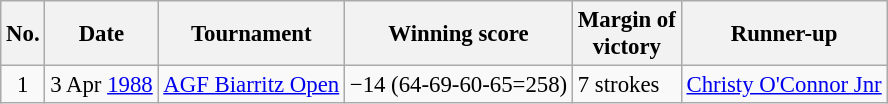<table class="wikitable" style="font-size:95%;">
<tr>
<th>No.</th>
<th>Date</th>
<th>Tournament</th>
<th>Winning score</th>
<th>Margin of<br>victory</th>
<th>Runner-up</th>
</tr>
<tr>
<td align=center>1</td>
<td align=right>3 Apr <a href='#'>1988</a></td>
<td><a href='#'>AGF Biarritz Open</a></td>
<td>−14 (64-69-60-65=258)</td>
<td>7 strokes</td>
<td> <a href='#'>Christy O'Connor Jnr</a></td>
</tr>
</table>
